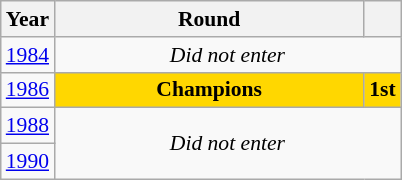<table class="wikitable" style="text-align: center; font-size:90%">
<tr>
<th>Year</th>
<th style="width:200px">Round</th>
<th></th>
</tr>
<tr>
<td><a href='#'>1984</a></td>
<td colspan="2"><em>Did not enter</em></td>
</tr>
<tr>
<td><a href='#'>1986</a></td>
<td bgcolor=Gold><strong>Champions</strong></td>
<td bgcolor=Gold><strong>1st</strong></td>
</tr>
<tr>
<td><a href='#'>1988</a></td>
<td colspan="2" rowspan="2"><em>Did not enter</em></td>
</tr>
<tr>
<td><a href='#'>1990</a></td>
</tr>
</table>
